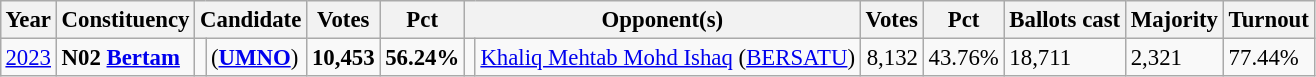<table class="wikitable" style="margin:0.5em ; font-size:95%">
<tr>
<th>Year</th>
<th>Constituency</th>
<th colspan="2">Candidate</th>
<th>Votes</th>
<th>Pct</th>
<th colspan="2">Opponent(s)</th>
<th>Votes</th>
<th>Pct</th>
<th>Ballots cast</th>
<th>Majority</th>
<th>Turnout</th>
</tr>
<tr>
<td rowspan="2"><a href='#'>2023</a></td>
<td rowspan="2"><strong>N02 <a href='#'>Bertam</a></strong></td>
<td rowspan="2" ></td>
<td rowspan="2"> (<a href='#'><strong>UMNO</strong></a>)</td>
<td align=right><strong>10,453</strong></td>
<td><strong>56.24%</strong></td>
<td bgcolor=></td>
<td><a href='#'>Khaliq Mehtab Mohd Ishaq</a> (<a href='#'>BERSATU</a>)</td>
<td align=right>8,132</td>
<td>43.76%</td>
<td>18,711</td>
<td>2,321</td>
<td>77.44%</td>
</tr>
</table>
